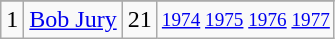<table class="wikitable">
<tr>
</tr>
<tr>
<td>1</td>
<td><a href='#'>Bob Jury</a></td>
<td>21</td>
<td style="font-size:80%;"><a href='#'>1974</a> <a href='#'>1975</a> <a href='#'>1976</a> <a href='#'>1977</a></td>
</tr>
</table>
